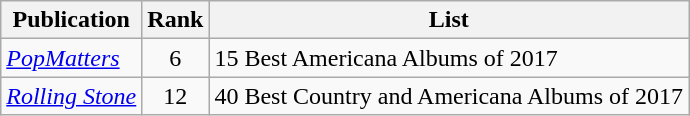<table class="wikitable">
<tr>
<th>Publication</th>
<th>Rank</th>
<th>List</th>
</tr>
<tr Ad>
<td><em><a href='#'>PopMatters</a></em></td>
<td align=center>6</td>
<td>15 Best Americana Albums of 2017</td>
</tr>
<tr Ad>
<td><em><a href='#'>Rolling Stone</a></em></td>
<td align=center>12</td>
<td>40 Best Country and Americana Albums of 2017</td>
</tr>
</table>
